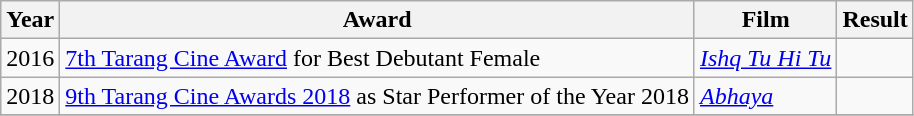<table class ="wikitable sortable">
<tr>
<th>Year</th>
<th>Award</th>
<th>Film</th>
<th>Result</th>
</tr>
<tr>
<td>2016</td>
<td><a href='#'>7th Tarang Cine Award</a> for Best Debutant Female</td>
<td><em><a href='#'>Ishq Tu Hi Tu</a></em></td>
<td></td>
</tr>
<tr>
<td>2018</td>
<td><a href='#'>9th Tarang Cine Awards 2018</a> as Star Performer of the Year 2018</td>
<td><em><a href='#'>Abhaya</a></em></td>
<td></td>
</tr>
<tr>
</tr>
</table>
